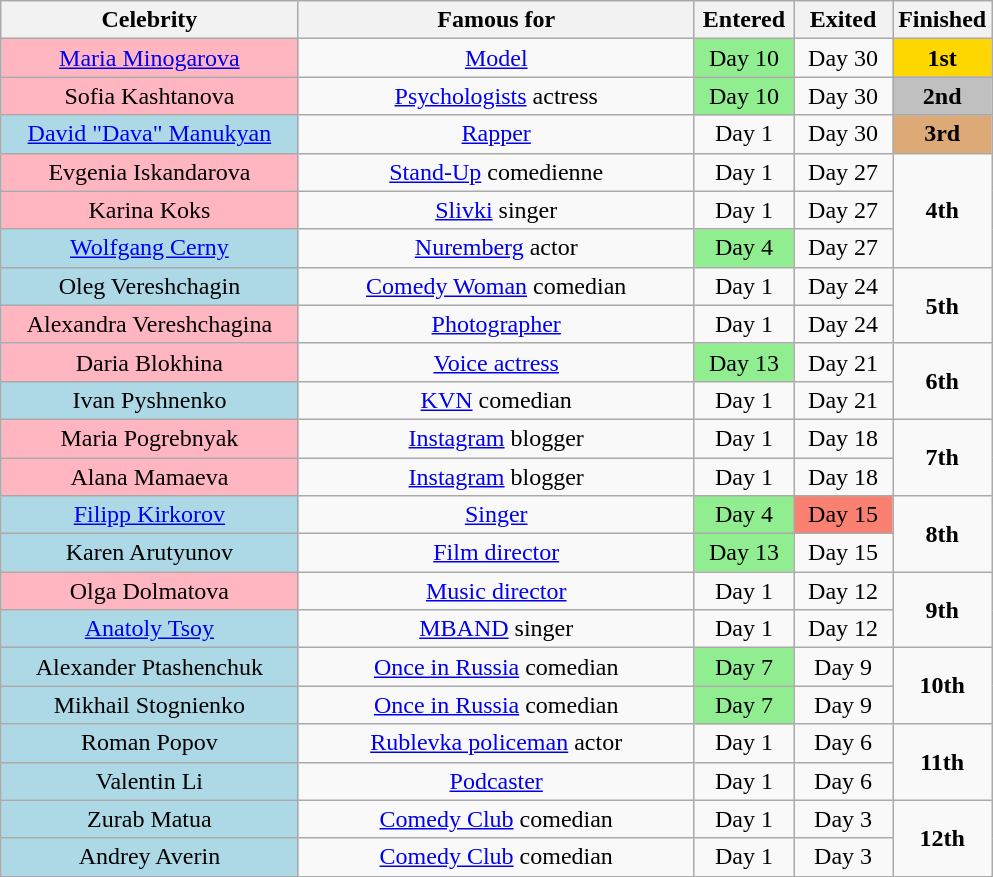<table class="wikitable"  style="text-align:center;">
<tr>
<th style="width:30%;">Celebrity</th>
<th style="width:40%;">Famous for</th>
<th style="width:10%;">Entered</th>
<th style="width:10%;">Exited</th>
<th style="width:10%;">Finished</th>
</tr>
<tr>
<td style=background:lightpink><a href='#'>Maria Minogarova</a></td>
<td><a href='#'>Model</a></td>
<td style="background:lightgreen">Day 10</td>
<td>Day 30</td>
<td style="background:gold"><strong>1st</strong></td>
</tr>
<tr>
<td style=background:lightpink>Sofia Kashtanova</td>
<td><a href='#'>Psychologists</a> actress</td>
<td style="background:lightgreen">Day 10</td>
<td>Day 30</td>
<td style="background:silver"><strong>2nd</strong></td>
</tr>
<tr>
<td style=background:lightblue><a href='#'>David "Dava" Manukyan</a></td>
<td><a href='#'>Rapper</a></td>
<td>Day 1</td>
<td>Day 30</td>
<td style="background:#da7"><strong>3rd</strong></td>
</tr>
<tr>
<td style=background:lightpink>Evgenia Iskandarova</td>
<td><a href='#'>Stand-Up</a> comedienne</td>
<td>Day 1</td>
<td>Day 27</td>
<td rowspan=3><strong>4th</strong></td>
</tr>
<tr>
<td style=background:lightpink>Karina Koks</td>
<td><a href='#'>Slivki</a> singer</td>
<td>Day 1</td>
<td>Day 27</td>
</tr>
<tr>
<td style=background:lightblue><a href='#'>Wolfgang Cerny</a></td>
<td><a href='#'>Nuremberg</a> actor</td>
<td style="background:lightgreen">Day 4</td>
<td>Day 27</td>
</tr>
<tr>
<td style=background:lightblue>Oleg Vereshchagin</td>
<td><a href='#'>Comedy Woman</a> comedian</td>
<td>Day 1</td>
<td>Day 24</td>
<td rowspan=2><strong>5th</strong></td>
</tr>
<tr>
<td style=background:lightpink>Alexandra Vereshchagina</td>
<td><a href='#'>Photographer</a></td>
<td>Day 1</td>
<td>Day 24</td>
</tr>
<tr>
<td style=background:lightpink>Daria Blokhina</td>
<td><a href='#'>Voice actress</a></td>
<td style="background:lightgreen">Day 13</td>
<td>Day 21</td>
<td rowspan=2><strong>6th</strong></td>
</tr>
<tr>
<td style=background:lightblue>Ivan Pyshnenko</td>
<td><a href='#'>KVN</a> comedian</td>
<td>Day 1</td>
<td>Day 21</td>
</tr>
<tr>
<td style=background:lightpink>Maria Pogrebnyak</td>
<td><a href='#'>Instagram</a> blogger</td>
<td>Day 1</td>
<td>Day 18</td>
<td rowspan=2><strong>7th</strong></td>
</tr>
<tr>
<td style=background:lightpink>Alana Mamaeva</td>
<td><a href='#'>Instagram</a> blogger</td>
<td>Day 1</td>
<td>Day 18</td>
</tr>
<tr>
<td style=background:lightblue><a href='#'>Filipp Kirkorov</a></td>
<td><a href='#'>Singer</a></td>
<td style="background:lightgreen">Day 4</td>
<td style="background:salmon">Day 15</td>
<td rowspan=2><strong>8th</strong></td>
</tr>
<tr>
<td style=background:lightblue>Karen Arutyunov</td>
<td><a href='#'>Film director</a></td>
<td style="background:lightgreen">Day 13</td>
<td>Day 15</td>
</tr>
<tr>
<td style=background:lightpink>Olga Dolmatova</td>
<td><a href='#'>Music director</a></td>
<td>Day 1</td>
<td>Day 12</td>
<td rowspan=2><strong>9th</strong></td>
</tr>
<tr>
<td style=background:lightblue><a href='#'>Anatoly Tsoy</a></td>
<td><a href='#'>MBAND</a> singer</td>
<td>Day 1</td>
<td>Day 12</td>
</tr>
<tr>
<td style=background:lightblue>Alexander Ptashenchuk</td>
<td><a href='#'>Once in Russia</a> comedian</td>
<td style="background:lightgreen">Day 7</td>
<td>Day 9</td>
<td rowspan=2><strong>10th</strong></td>
</tr>
<tr>
<td style=background:lightblue>Mikhail Stognienko</td>
<td><a href='#'>Once in Russia</a> comedian</td>
<td style="background:lightgreen">Day 7</td>
<td>Day 9</td>
</tr>
<tr>
<td style=background:lightblue>Roman Popov</td>
<td><a href='#'>Rublevka policeman</a> actor</td>
<td>Day 1</td>
<td>Day 6</td>
<td rowspan=2><strong>11th</strong></td>
</tr>
<tr>
<td style=background:lightblue>Valentin Li</td>
<td><a href='#'>Podcaster</a></td>
<td>Day 1</td>
<td>Day 6</td>
</tr>
<tr>
<td style=background:lightblue>Zurab Matua</td>
<td><a href='#'>Comedy Club</a> comedian</td>
<td>Day 1</td>
<td>Day 3</td>
<td rowspan=2><strong>12th</strong></td>
</tr>
<tr>
<td style=background:lightblue>Andrey Averin</td>
<td><a href='#'>Comedy Club</a> comedian</td>
<td>Day 1</td>
<td>Day 3</td>
</tr>
</table>
